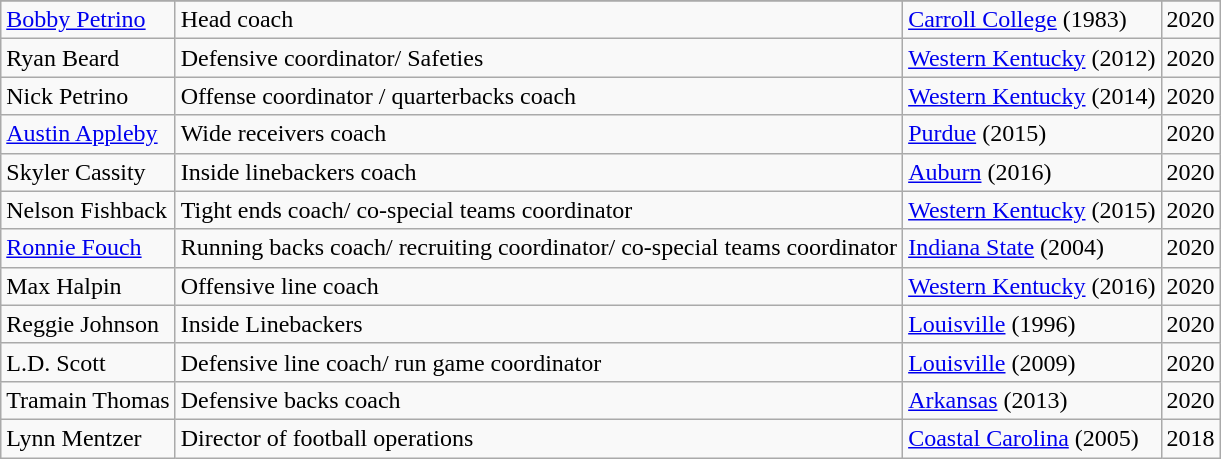<table class="wikitable";">
<tr>
</tr>
<tr>
<td><a href='#'>Bobby Petrino</a></td>
<td>Head coach</td>
<td><a href='#'>Carroll College</a> (1983)</td>
<td align=center>2020</td>
</tr>
<tr>
<td>Ryan Beard</td>
<td>Defensive coordinator/ Safeties</td>
<td><a href='#'>Western Kentucky</a> (2012)</td>
<td align=center>2020</td>
</tr>
<tr>
<td>Nick Petrino</td>
<td>Offense coordinator / quarterbacks coach</td>
<td><a href='#'>Western Kentucky</a> (2014)</td>
<td align=center>2020</td>
</tr>
<tr>
<td><a href='#'>Austin Appleby</a></td>
<td>Wide receivers coach</td>
<td><a href='#'>Purdue</a> (2015)</td>
<td align=center>2020</td>
</tr>
<tr>
<td>Skyler Cassity</td>
<td>Inside linebackers coach</td>
<td><a href='#'>Auburn</a> (2016)</td>
<td align=center>2020</td>
</tr>
<tr>
<td>Nelson Fishback</td>
<td>Tight ends coach/ co-special teams coordinator</td>
<td><a href='#'>Western Kentucky</a> (2015)</td>
<td align=center>2020</td>
</tr>
<tr>
<td><a href='#'>Ronnie Fouch</a></td>
<td>Running backs coach/ recruiting coordinator/ co-special teams coordinator</td>
<td><a href='#'>Indiana State</a> (2004)</td>
<td align=center>2020</td>
</tr>
<tr>
<td>Max Halpin</td>
<td>Offensive line coach</td>
<td><a href='#'>Western Kentucky</a> (2016)</td>
<td align=center>2020</td>
</tr>
<tr>
<td>Reggie Johnson</td>
<td>Inside Linebackers</td>
<td><a href='#'>Louisville</a> (1996)</td>
<td align=center>2020</td>
</tr>
<tr>
<td>L.D. Scott</td>
<td>Defensive line coach/ run game coordinator</td>
<td><a href='#'>Louisville</a> (2009)</td>
<td align=center>2020</td>
</tr>
<tr>
<td>Tramain Thomas</td>
<td>Defensive backs coach</td>
<td><a href='#'>Arkansas</a> (2013)</td>
<td align=center>2020</td>
</tr>
<tr>
<td>Lynn Mentzer</td>
<td>Director of football operations</td>
<td><a href='#'>Coastal Carolina</a> (2005)</td>
<td align=center>2018</td>
</tr>
</table>
